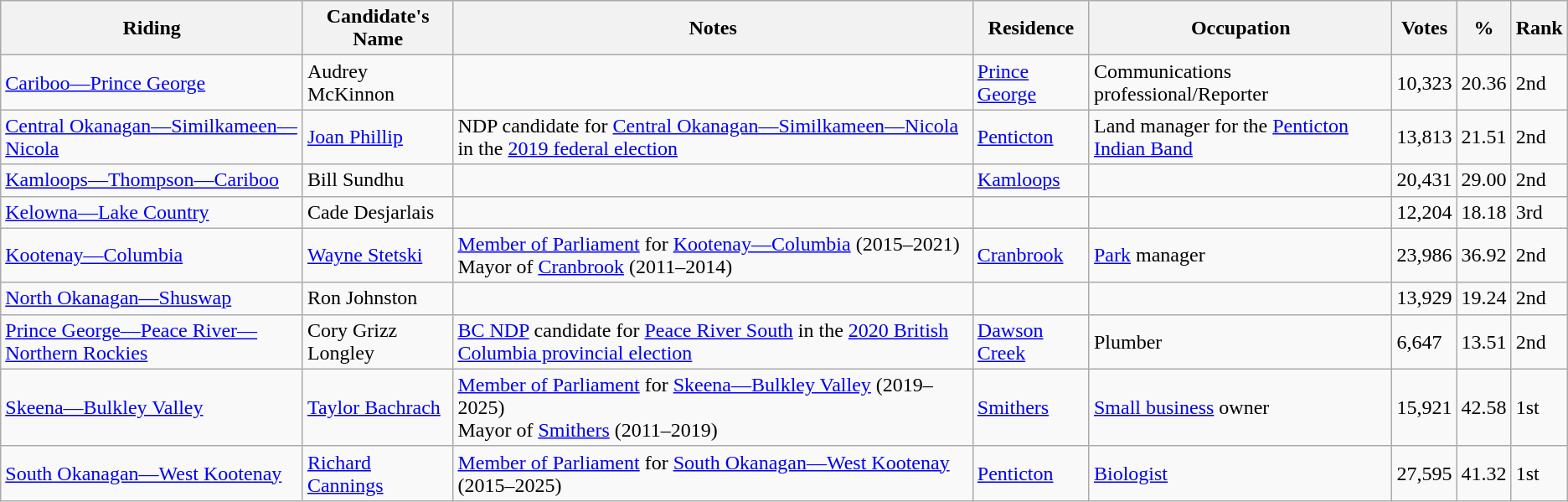<table class="wikitable sortable">
<tr>
<th>Riding<br></th>
<th>Candidate's Name</th>
<th>Notes</th>
<th>Residence</th>
<th>Occupation</th>
<th>Votes</th>
<th>%</th>
<th>Rank</th>
</tr>
<tr>
<td><a href='#'>Cariboo—Prince George</a></td>
<td>Audrey McKinnon</td>
<td></td>
<td><a href='#'>Prince George</a></td>
<td>Communications professional/Reporter</td>
<td>10,323</td>
<td>20.36</td>
<td>2nd</td>
</tr>
<tr>
<td><a href='#'>Central Okanagan—Similkameen—Nicola</a></td>
<td><a href='#'>Joan Phillip</a></td>
<td>NDP candidate for <a href='#'>Central Okanagan—Similkameen—Nicola</a> in the <a href='#'>2019 federal election</a></td>
<td><a href='#'>Penticton</a></td>
<td>Land manager for the <a href='#'>Penticton Indian Band</a></td>
<td>13,813</td>
<td>21.51</td>
<td>2nd</td>
</tr>
<tr>
<td><a href='#'>Kamloops—Thompson—Cariboo</a></td>
<td>Bill Sundhu</td>
<td></td>
<td><a href='#'>Kamloops</a></td>
<td></td>
<td>20,431</td>
<td>29.00</td>
<td>2nd</td>
</tr>
<tr>
<td><a href='#'>Kelowna—Lake Country</a></td>
<td>Cade Desjarlais</td>
<td></td>
<td></td>
<td></td>
<td>12,204</td>
<td>18.18</td>
<td>3rd</td>
</tr>
<tr>
<td><a href='#'>Kootenay—Columbia</a></td>
<td><a href='#'>Wayne Stetski</a></td>
<td><a href='#'>Member of Parliament</a> for <a href='#'>Kootenay—Columbia</a> (2015–2021) <br> Mayor of <a href='#'>Cranbrook</a> (2011–2014)</td>
<td><a href='#'>Cranbrook</a></td>
<td><a href='#'>Park</a> manager</td>
<td>23,986</td>
<td>36.92</td>
<td>2nd</td>
</tr>
<tr>
<td><a href='#'>North Okanagan—Shuswap</a></td>
<td>Ron Johnston</td>
<td></td>
<td></td>
<td></td>
<td>13,929</td>
<td>19.24</td>
<td>2nd</td>
</tr>
<tr>
<td><a href='#'>Prince George—Peace River—Northern Rockies</a></td>
<td>Cory Grizz Longley</td>
<td><a href='#'>BC NDP</a> candidate for <a href='#'>Peace River South</a> in the <a href='#'>2020 British Columbia provincial election</a></td>
<td><a href='#'>Dawson Creek</a></td>
<td>Plumber</td>
<td>6,647</td>
<td>13.51</td>
<td>2nd</td>
</tr>
<tr>
<td><a href='#'>Skeena—Bulkley Valley</a></td>
<td><a href='#'>Taylor Bachrach</a></td>
<td><a href='#'>Member of Parliament</a> for <a href='#'>Skeena—Bulkley Valley</a> (2019–2025) <br> Mayor of <a href='#'>Smithers</a> (2011–2019)</td>
<td><a href='#'>Smithers</a></td>
<td><a href='#'>Small business</a> owner</td>
<td>15,921</td>
<td>42.58</td>
<td>1st</td>
</tr>
<tr>
<td><a href='#'>South Okanagan—West Kootenay</a></td>
<td><a href='#'>Richard Cannings</a></td>
<td><a href='#'>Member of Parliament</a> for <a href='#'>South Okanagan—West Kootenay</a> (2015–2025)</td>
<td><a href='#'>Penticton</a></td>
<td><a href='#'>Biologist</a></td>
<td>27,595</td>
<td>41.32</td>
<td>1st</td>
</tr>
</table>
